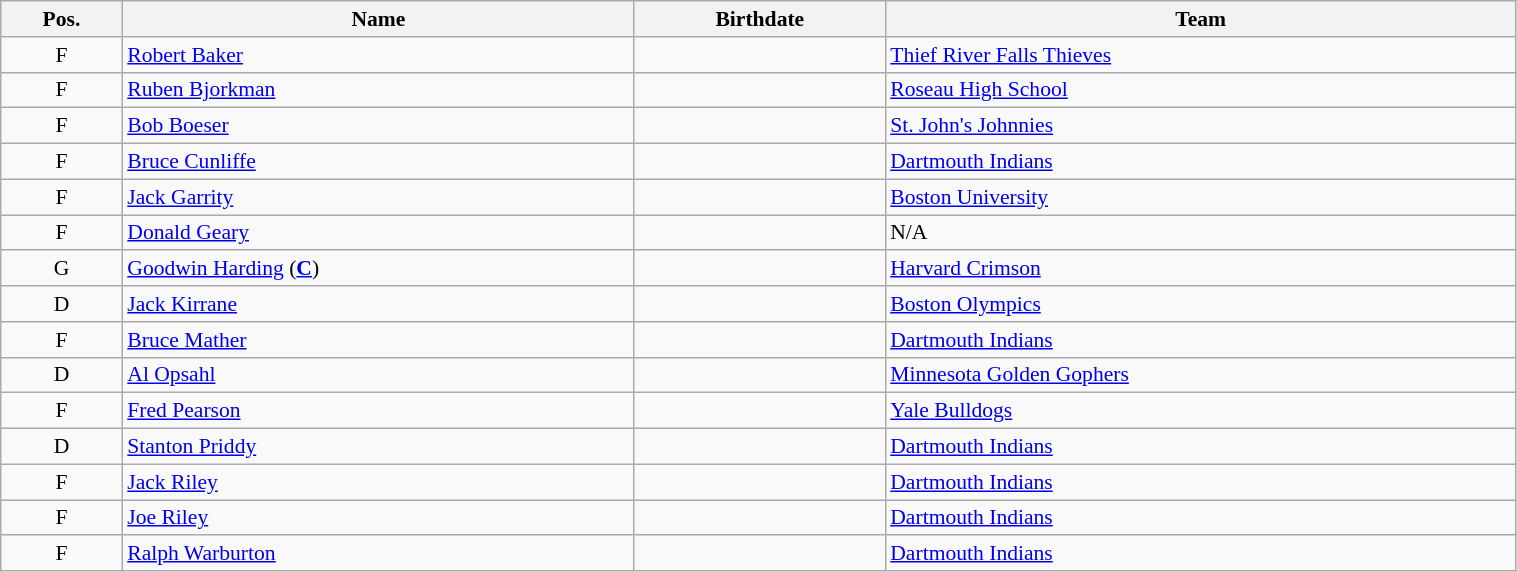<table class="wikitable sortable" width="80%" style="font-size: 90%; text-align: center;">
<tr>
<th>Pos.</th>
<th>Name</th>
<th>Birthdate</th>
<th>Team</th>
</tr>
<tr>
<td>F</td>
<td style="text-align:left;"><a href='#'>Robert Baker</a></td>
<td style="text-align:right;"></td>
<td style="text-align:left;"> <a href='#'>Thief River Falls Thieves</a></td>
</tr>
<tr Roseau High School>
<td>F</td>
<td style="text-align:left;"><a href='#'>Ruben Bjorkman</a></td>
<td style="text-align:right;"></td>
<td style="text-align:left;"> <a href='#'>Roseau High School</a></td>
</tr>
<tr>
<td>F</td>
<td style="text-align:left;"><a href='#'>Bob Boeser</a></td>
<td style="text-align:right;"></td>
<td style="text-align:left;"> <a href='#'>St. John's Johnnies</a></td>
</tr>
<tr>
<td>F</td>
<td style="text-align:left;"><a href='#'>Bruce Cunliffe</a></td>
<td style="text-align:right;"></td>
<td style="text-align:left;"> <a href='#'>Dartmouth Indians</a></td>
</tr>
<tr>
<td>F</td>
<td style="text-align:left;"><a href='#'>Jack Garrity</a></td>
<td style="text-align:right;"></td>
<td style="text-align:left;"> <a href='#'>Boston University</a></td>
</tr>
<tr>
<td>F</td>
<td style="text-align:left;"><a href='#'>Donald Geary</a></td>
<td style="text-align:right;"></td>
<td style="text-align:left;">N/A</td>
</tr>
<tr>
<td>G</td>
<td style="text-align:left;"><a href='#'>Goodwin Harding</a> (<strong><a href='#'>C</a></strong>)</td>
<td style="text-align:right;"></td>
<td style="text-align:left;"> <a href='#'>Harvard Crimson</a></td>
</tr>
<tr>
<td>D</td>
<td style="text-align:left;"><a href='#'>Jack Kirrane</a></td>
<td style="text-align:right;"></td>
<td style="text-align:left;"> <a href='#'>Boston Olympics</a></td>
</tr>
<tr>
<td>F</td>
<td style="text-align:left;"><a href='#'>Bruce Mather</a></td>
<td style="text-align:right;"></td>
<td style="text-align:left;"> <a href='#'>Dartmouth Indians</a></td>
</tr>
<tr>
<td>D</td>
<td style="text-align:left;"><a href='#'>Al Opsahl</a></td>
<td style="text-align:right;"></td>
<td style="text-align:left;"> <a href='#'>Minnesota Golden Gophers</a></td>
</tr>
<tr>
<td>F</td>
<td style="text-align:left;"><a href='#'>Fred Pearson</a></td>
<td style="text-align:right;"></td>
<td style="text-align:left;"> <a href='#'>Yale Bulldogs</a></td>
</tr>
<tr>
<td>D</td>
<td style="text-align:left;"><a href='#'>Stanton Priddy</a></td>
<td style="text-align:right;"></td>
<td style="text-align:left;"> <a href='#'>Dartmouth Indians</a></td>
</tr>
<tr>
<td>F</td>
<td style="text-align:left;"><a href='#'>Jack Riley</a></td>
<td style="text-align:right;"></td>
<td style="text-align:left;"> <a href='#'>Dartmouth Indians</a></td>
</tr>
<tr>
<td>F</td>
<td style="text-align:left;"><a href='#'>Joe Riley</a></td>
<td style="text-align:right;"></td>
<td style="text-align:left;"> <a href='#'>Dartmouth Indians</a></td>
</tr>
<tr>
<td>F</td>
<td style="text-align:left;"><a href='#'>Ralph Warburton</a></td>
<td style="text-align:right;"></td>
<td style="text-align:left;"> <a href='#'>Dartmouth Indians</a></td>
</tr>
</table>
